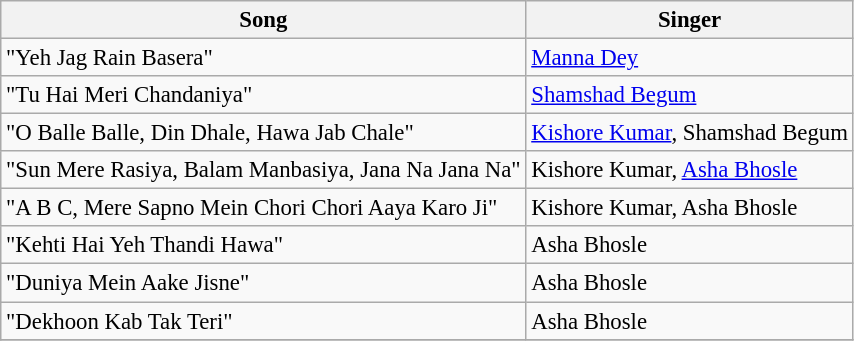<table class="wikitable" style="font-size:95%">
<tr>
<th>Song</th>
<th>Singer</th>
</tr>
<tr>
<td>"Yeh Jag Rain Basera"</td>
<td><a href='#'>Manna Dey</a></td>
</tr>
<tr>
<td>"Tu Hai Meri Chandaniya"</td>
<td><a href='#'>Shamshad Begum</a></td>
</tr>
<tr>
<td>"O Balle Balle, Din Dhale, Hawa Jab Chale"</td>
<td><a href='#'>Kishore Kumar</a>, Shamshad Begum</td>
</tr>
<tr>
<td>"Sun Mere Rasiya, Balam Manbasiya, Jana Na Jana Na"</td>
<td>Kishore Kumar, <a href='#'>Asha Bhosle</a></td>
</tr>
<tr>
<td>"A B C, Mere Sapno Mein Chori Chori Aaya Karo Ji"</td>
<td>Kishore Kumar, Asha Bhosle</td>
</tr>
<tr>
<td>"Kehti Hai Yeh Thandi Hawa"</td>
<td>Asha Bhosle</td>
</tr>
<tr>
<td>"Duniya Mein Aake Jisne"</td>
<td>Asha Bhosle</td>
</tr>
<tr>
<td>"Dekhoon Kab Tak Teri"</td>
<td>Asha Bhosle</td>
</tr>
<tr>
</tr>
</table>
